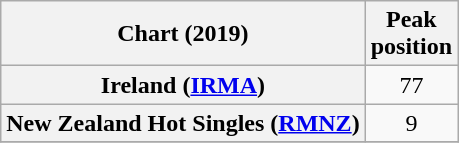<table class="wikitable sortable plainrowheaders" style="text-align:center">
<tr>
<th scope="col">Chart (2019)</th>
<th scope="col">Peak<br>position</th>
</tr>
<tr>
<th scope="row">Ireland (<a href='#'>IRMA</a>)</th>
<td>77</td>
</tr>
<tr>
<th scope="row">New Zealand Hot Singles (<a href='#'>RMNZ</a>)</th>
<td>9</td>
</tr>
<tr>
</tr>
</table>
